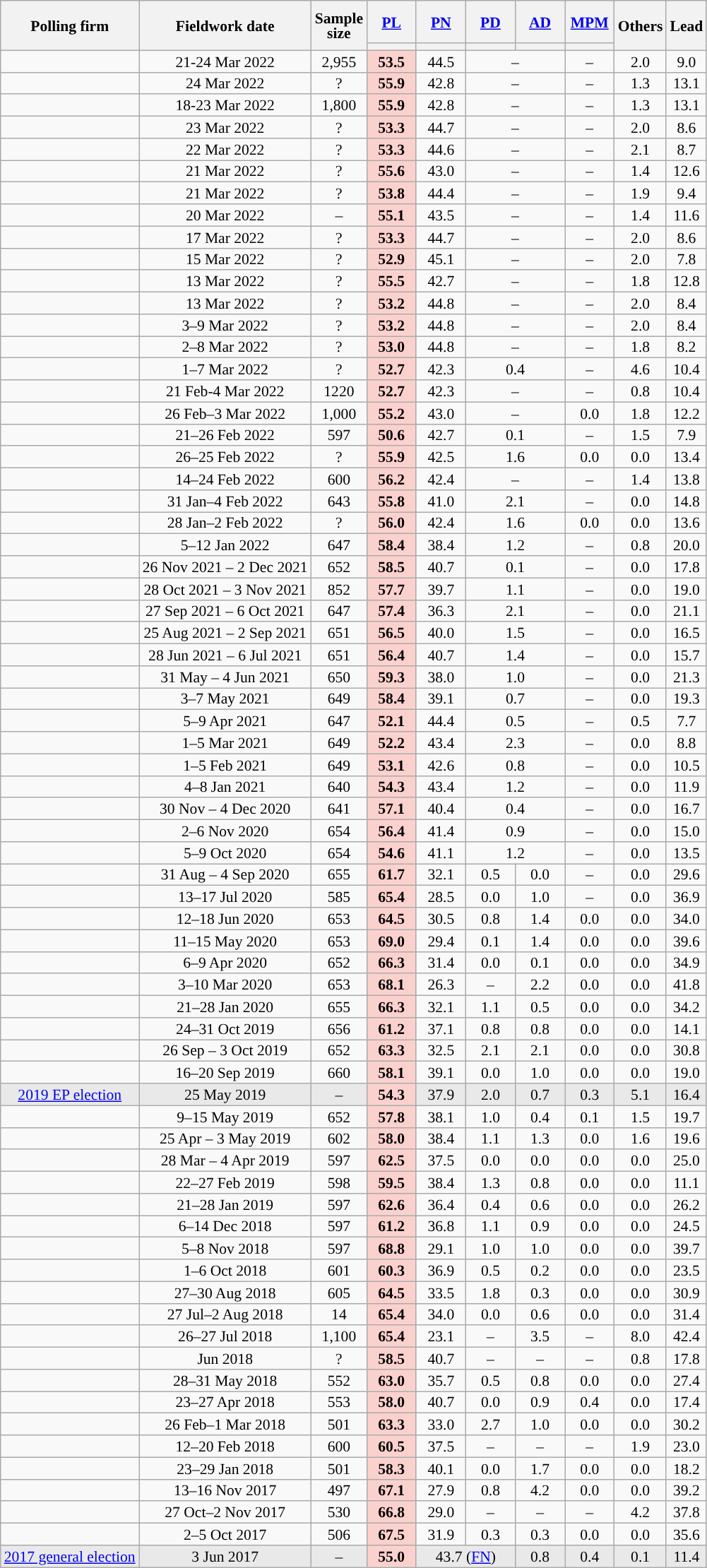<table class="wikitable sortable" style="text-align:center;font-size:90%;line-height:14px;">
<tr style="height:40px;">
<th rowspan="2">Polling firm</th>
<th rowspan="2">Fieldwork date</th>
<th style="width:35px;" rowspan="2">Sample<br>size</th>
<th class="unsortable" style="width:40px;"><a href='#'>PL</a></th>
<th class="unsortable" style="width:40px;"><a href='#'>PN</a></th>
<th class="unsortable" style="width:40px;"><a href='#'>PD</a></th>
<th class="unsortable" style="width:40px;"><a href='#'>AD</a></th>
<th class="unsortable" style="width:40px;"><a href='#'>MPM</a></th>
<th class="unsortable" style="width:40px;" rowspan="2">Others</th>
<th style="width:30px;" rowspan="2">Lead</th>
</tr>
<tr>
<th style="background:"></th>
<th style="background:"></th>
<th style="background:"></th>
<th style="background:"></th>
<th style="background:"></th>
</tr>
<tr>
<td></td>
<td data-sort-value="2022-03-24">21-24 Mar 2022</td>
<td>2,955</td>
<td style="background:#FBD1CE;"><strong>53.5</strong></td>
<td>44.5</td>
<td colspan="2">–</td>
<td>–</td>
<td>2.0</td>
<td style="background:">9.0</td>
</tr>
<tr>
<td></td>
<td data-sort-value="2022-03-24">24 Mar 2022</td>
<td>?</td>
<td style="background:#FBD1CE;"><strong>55.9</strong></td>
<td>42.8</td>
<td colspan="2">–</td>
<td>–</td>
<td>1.3</td>
<td style="background:">13.1</td>
</tr>
<tr>
<td></td>
<td data-sort-value="2022-03-20">18-23 Mar 2022</td>
<td>1,800</td>
<td style="background:#FBD1CE;"><strong>55.9</strong></td>
<td>42.8</td>
<td colspan="2">–</td>
<td>–</td>
<td>1.3</td>
<td style="background:">13.1</td>
</tr>
<tr>
<td></td>
<td data-sort-value="2022-03-23">23 Mar 2022</td>
<td>?</td>
<td style="background:#FBD1CE;"><strong>53.3</strong></td>
<td>44.7</td>
<td colspan="2">–</td>
<td>–</td>
<td>2.0</td>
<td style="background:">8.6</td>
</tr>
<tr>
<td></td>
<td data-sort-value="2022-03-22">22 Mar 2022</td>
<td>?</td>
<td style="background:#FBD1CE;"><strong>53.3</strong></td>
<td>44.6</td>
<td colspan="2">–</td>
<td>–</td>
<td>2.1</td>
<td style="background:">8.7</td>
</tr>
<tr>
<td></td>
<td data-sort-value="2022-03-21">21 Mar 2022</td>
<td>?</td>
<td style="background:#FBD1CE;"><strong>55.6</strong></td>
<td>43.0</td>
<td colspan="2">–</td>
<td>–</td>
<td>1.4</td>
<td style="background:">12.6</td>
</tr>
<tr>
<td></td>
<td data-sort-value="2022-03-21">21 Mar 2022</td>
<td>?</td>
<td style="background:#FBD1CE;"><strong>53.8</strong></td>
<td>44.4</td>
<td colspan="2">–</td>
<td>–</td>
<td>1.9</td>
<td style="background:">9.4</td>
</tr>
<tr>
<td></td>
<td data-sort-value="2022-03-20">20 Mar 2022</td>
<td>–</td>
<td style="background:#FBD1CE;"><strong>55.1</strong></td>
<td>43.5</td>
<td colspan="2">–</td>
<td>–</td>
<td>1.4</td>
<td style="background:">11.6</td>
</tr>
<tr>
<td></td>
<td data-sort-value="2022-03-17">17 Mar 2022</td>
<td>?</td>
<td style="background:#FBD1CE;"><strong>53.3</strong></td>
<td>44.7</td>
<td colspan="2">–</td>
<td>–</td>
<td>2.0</td>
<td style="background:">8.6</td>
</tr>
<tr>
<td></td>
<td data-sort-value="2022-03-15">15 Mar 2022</td>
<td>?</td>
<td style="background:#FBD1CE;"><strong>52.9</strong></td>
<td>45.1</td>
<td colspan="2">–</td>
<td>–</td>
<td>2.0</td>
<td style="background:">7.8</td>
</tr>
<tr>
<td></td>
<td data-sort-value="2022-03-13">13 Mar 2022</td>
<td>?</td>
<td style="background:#FBD1CE;"><strong>55.5</strong></td>
<td>42.7</td>
<td colspan="2">–</td>
<td>–</td>
<td>1.8</td>
<td style="background:">12.8</td>
</tr>
<tr>
<td></td>
<td data-sort-value="2022-03-13">13 Mar 2022</td>
<td>?</td>
<td style="background:#FBD1CE;"><strong>53.2</strong></td>
<td>44.8</td>
<td colspan="2">–</td>
<td>–</td>
<td>2.0</td>
<td style="background:">8.4</td>
</tr>
<tr>
<td></td>
<td data-sort-value="2022-03-09">3–9 Mar 2022</td>
<td>?</td>
<td style="background:#FBD1CE;"><strong>53.2</strong></td>
<td>44.8</td>
<td colspan="2">–</td>
<td>–</td>
<td>2.0</td>
<td style="background:">8.4</td>
</tr>
<tr>
<td></td>
<td data-sort-value="2022-03-08">2–8 Mar 2022</td>
<td>?</td>
<td style="background:#FBD1CE;"><strong>53.0</strong></td>
<td>44.8</td>
<td colspan="2">–</td>
<td>–</td>
<td>1.8</td>
<td style="background:">8.2</td>
</tr>
<tr>
<td></td>
<td data-sort-value="2022-03-07">1–7 Mar 2022</td>
<td>?</td>
<td style="background:#FBD1CE;"><strong>52.7</strong></td>
<td>42.3</td>
<td colspan="2">0.4</td>
<td>–</td>
<td>4.6</td>
<td style="background:">10.4</td>
</tr>
<tr>
<td></td>
<td data-sort-value="2022-03-04">21 Feb-4 Mar 2022</td>
<td>1220</td>
<td style="background:#FBD1CE;"><strong>52.7</strong></td>
<td>42.3</td>
<td colspan="2">–</td>
<td>–</td>
<td>0.8</td>
<td style="background:">10.4</td>
</tr>
<tr>
<td></td>
<td data-sort-value="2022-03-03">26 Feb–3 Mar 2022</td>
<td>1,000</td>
<td style="background:#FBD1CE;"><strong>55.2</strong></td>
<td>43.0</td>
<td colspan="2">–</td>
<td>0.0</td>
<td>1.8</td>
<td style="background:">12.2</td>
</tr>
<tr>
<td></td>
<td data-sort-value="2022-02-27">21–26 Feb 2022</td>
<td>597</td>
<td style="background:#FBD1CE;"><strong>50.6</strong></td>
<td>42.7</td>
<td colspan="2">0.1</td>
<td>–</td>
<td>1.5</td>
<td style="background:">7.9</td>
</tr>
<tr>
<td></td>
<td data-sort-value="2022-02-25">26–25 Feb 2022</td>
<td>?</td>
<td style="background:#FBD1CE;"><strong>55.9</strong></td>
<td>42.5</td>
<td colspan="2">1.6</td>
<td>0.0</td>
<td>0.0</td>
<td style="background:">13.4</td>
</tr>
<tr>
<td></td>
<td data-sort-value="2022-02-14">14–24 Feb 2022</td>
<td>600</td>
<td style="background:#FBD1CE;"><strong>56.2</strong></td>
<td>42.4</td>
<td colspan="2">–</td>
<td>–</td>
<td>1.4</td>
<td style="background:">13.8</td>
</tr>
<tr>
<td></td>
<td data-sort-value="2022-01-0">31 Jan–4 Feb 2022</td>
<td>643</td>
<td style="background:#FBD1CE;"><strong>55.8</strong></td>
<td>41.0</td>
<td colspan="2">2.1</td>
<td>–</td>
<td>0.0</td>
<td style="background:">14.8</td>
</tr>
<tr>
<td></td>
<td data-sort-value="2022-02-02">28 Jan–2 Feb 2022</td>
<td>?</td>
<td style="background:#FBD1CE;"><strong>56.0</strong></td>
<td>42.4</td>
<td colspan="2">1.6</td>
<td>0.0</td>
<td>0.0</td>
<td style="background:">13.6</td>
</tr>
<tr>
<td></td>
<td data-sort-value="2022-01-0">5–12 Jan 2022</td>
<td>647</td>
<td style="background:#FBD1CE;"><strong>58.4</strong></td>
<td>38.4</td>
<td colspan="2">1.2</td>
<td>–</td>
<td>0.8</td>
<td style="background:">20.0</td>
</tr>
<tr>
<td></td>
<td data-sort-value="2021-12-02">26 Nov 2021 – 2 Dec 2021</td>
<td>652</td>
<td style="background:#FBD1CE;"><strong>58.5</strong></td>
<td>40.7</td>
<td colspan="2">0.1</td>
<td>–</td>
<td>0.0</td>
<td style="background:">17.8</td>
</tr>
<tr>
<td></td>
<td data-sort-value="2021-11-07">28 Oct 2021 – 3 Nov 2021</td>
<td>852</td>
<td style="background:#FBD1CE;"><strong>57.7</strong></td>
<td>39.7</td>
<td colspan="2">1.1</td>
<td>–</td>
<td>0.0</td>
<td style="background:">19.0</td>
</tr>
<tr>
<td></td>
<td data-sort-value="2021-10-10">27 Sep 2021 – 6 Oct 2021</td>
<td>647</td>
<td style="background:#FBD1CE;"><strong>57.4</strong></td>
<td>36.3</td>
<td colspan="2">2.1</td>
<td>–</td>
<td>0.0</td>
<td style="background:">21.1</td>
</tr>
<tr>
<td></td>
<td data-sort-value="2021-09-02">25 Aug 2021 – 2 Sep 2021</td>
<td>651</td>
<td style="background:#FBD1CE;"><strong>56.5</strong></td>
<td>40.0</td>
<td colspan="2">1.5</td>
<td>–</td>
<td>0.0</td>
<td style="background:">16.5</td>
</tr>
<tr>
<td></td>
<td data-sort-value="2021-07-11">28 Jun 2021 – 6 Jul 2021</td>
<td>651</td>
<td style="background:#FBD1CE;"><strong>56.4</strong></td>
<td>40.7</td>
<td colspan="2">1.4</td>
<td>–</td>
<td>0.0</td>
<td style="background:">15.7</td>
</tr>
<tr>
<td></td>
<td data-sort-value="2021-06-07">31 May – 4 Jun 2021</td>
<td>650</td>
<td style="background:#FBD1CE;"><strong>59.3</strong></td>
<td>38.0</td>
<td colspan="2">1.0</td>
<td>–</td>
<td>0.0</td>
<td style="background:">21.3</td>
</tr>
<tr>
<td></td>
<td data-sort-value="2021-04-09">3–7 May 2021</td>
<td>649</td>
<td style="background:#FBD1CE;"><strong>58.4</strong></td>
<td>39.1</td>
<td colspan="2">0.7</td>
<td>–</td>
<td>0.0</td>
<td style="background:">19.3</td>
</tr>
<tr>
<td></td>
<td data-sort-value="2021-04-09">5–9 Apr 2021</td>
<td>647</td>
<td style="background:#FBD1CE;"><strong>52.1</strong></td>
<td>44.4</td>
<td colspan="2">0.5</td>
<td>–</td>
<td>0.5</td>
<td style="background:">7.7</td>
</tr>
<tr>
<td></td>
<td data-sort-value="2021-03-05">1–5 Mar 2021</td>
<td>649</td>
<td style="background:#FBD1CE;"><strong>52.2</strong></td>
<td>43.4</td>
<td colspan="2">2.3</td>
<td>–</td>
<td>0.0</td>
<td style="background:">8.8</td>
</tr>
<tr>
<td></td>
<td data-sort-value="2021-02-05">1–5 Feb 2021</td>
<td>649</td>
<td style="background:#FBD1CE;"><strong>53.1</strong></td>
<td>42.6</td>
<td colspan="2">0.8</td>
<td>–</td>
<td>0.0</td>
<td style="background:">10.5</td>
</tr>
<tr>
<td></td>
<td data-sort-value="2021-01-08">4–8 Jan 2021</td>
<td>640</td>
<td style="background:#FBD1CE;"><strong>54.3</strong></td>
<td>43.4</td>
<td colspan="2">1.2</td>
<td>–</td>
<td>0.0</td>
<td style="background:">11.9</td>
</tr>
<tr>
<td></td>
<td data-sort-value="2020-12-04">30 Nov – 4 Dec 2020</td>
<td>641</td>
<td style="background:#FBD1CE;"><strong>57.1</strong></td>
<td>40.4</td>
<td colspan="2">0.4</td>
<td>–</td>
<td>0.0</td>
<td style="background:">16.7</td>
</tr>
<tr>
<td></td>
<td data-sort-value="2020-11-06">2–6 Nov 2020</td>
<td>654</td>
<td style="background:#FBD1CE;"><strong>56.4</strong></td>
<td>41.4</td>
<td colspan="2">0.9</td>
<td>–</td>
<td>0.0</td>
<td style="background:">15.0</td>
</tr>
<tr>
<td></td>
<td data-sort-value="2020-10-09">5–9 Oct 2020</td>
<td>654</td>
<td style="background:#FBD1CE;"><strong>54.6</strong></td>
<td>41.1</td>
<td colspan="2">1.2</td>
<td>–</td>
<td>0.0</td>
<td style="background:">13.5</td>
</tr>
<tr>
<td></td>
<td data-sort-value="2020-09-04">31 Aug – 4 Sep 2020</td>
<td>655</td>
<td style="background:#FBD1CE;"><strong>61.7</strong></td>
<td>32.1</td>
<td>0.5</td>
<td>0.0</td>
<td>–</td>
<td>0.0</td>
<td style="background:">29.6</td>
</tr>
<tr>
<td></td>
<td data-sort-value="2020-07-17">13–17 Jul 2020</td>
<td>585</td>
<td style="background:#FBD1CE;"><strong>65.4</strong></td>
<td>28.5</td>
<td>0.0</td>
<td>1.0</td>
<td>–</td>
<td>0.0</td>
<td style="background:">36.9</td>
</tr>
<tr>
<td></td>
<td data-sort-value="2020-06-18">12–18 Jun 2020</td>
<td>653</td>
<td style="background:#FBD1CE;"><strong>64.5</strong></td>
<td>30.5</td>
<td>0.8</td>
<td>1.4</td>
<td>0.0</td>
<td>0.0</td>
<td style="background:">34.0</td>
</tr>
<tr>
<td></td>
<td data-sort-value="2020-05-15">11–15 May 2020</td>
<td>653</td>
<td style="background:#FBD1CE;"><strong>69.0</strong></td>
<td>29.4</td>
<td>0.1</td>
<td>1.4</td>
<td>0.0</td>
<td>0.0</td>
<td style="background:">39.6</td>
</tr>
<tr>
<td></td>
<td data-sort-value="2020-04-09">6–9 Apr 2020</td>
<td>652</td>
<td style="background:#FBD1CE;"><strong>66.3</strong></td>
<td>31.4</td>
<td>0.0</td>
<td>0.1</td>
<td>0.0</td>
<td>0.0</td>
<td style="background:">34.9</td>
</tr>
<tr>
<td></td>
<td data-sort-value="2020-03-10">3–10 Mar 2020</td>
<td>653</td>
<td style="background:#FBD1CE;"><strong>68.1</strong></td>
<td>26.3</td>
<td>–</td>
<td>2.2</td>
<td>0.0</td>
<td>0.0</td>
<td style="background:">41.8</td>
</tr>
<tr>
<td></td>
<td data-sort-value="2020-01-28">21–28 Jan 2020</td>
<td>655</td>
<td style="background:#FBD1CE;"><strong>66.3</strong></td>
<td>32.1</td>
<td>1.1</td>
<td>0.5</td>
<td>0.0</td>
<td>0.0</td>
<td style="background:">34.2</td>
</tr>
<tr>
<td></td>
<td data-sort-value="2019-10-31">24–31 Oct 2019</td>
<td>656</td>
<td style="background:#FBD1CE;"><strong>61.2</strong></td>
<td>37.1</td>
<td>0.8</td>
<td>0.8</td>
<td>0.0</td>
<td>0.0</td>
<td style="background:">14.1</td>
</tr>
<tr>
<td></td>
<td data-sort-value="2019-10-03">26 Sep – 3 Oct 2019</td>
<td>652</td>
<td style="background:#FBD1CE;"><strong>63.3</strong></td>
<td>32.5</td>
<td>2.1</td>
<td>2.1</td>
<td>0.0</td>
<td>0.0</td>
<td style="background:">30.8</td>
</tr>
<tr>
<td></td>
<td data-sort-value="2019-09-22">16–20 Sep 2019</td>
<td>660</td>
<td style="background:#FBD1CE;"><strong>58.1</strong></td>
<td>39.1</td>
<td>0.0</td>
<td>1.0</td>
<td>0.0</td>
<td>0.0</td>
<td style="background:">19.0</td>
</tr>
<tr style="background:#E9E9E9;">
<td><a href='#'>2019 EP election</a></td>
<td data-sort-value="2019-05-25">25 May 2019</td>
<td>–</td>
<td style="background:#FBD1CE;"><strong>54.3</strong></td>
<td>37.9</td>
<td>2.0</td>
<td>0.7</td>
<td>0.3</td>
<td>5.1</td>
<td style="background:">16.4</td>
</tr>
<tr>
<td></td>
<td data-sort-value="2019-10-03">9–15 May 2019</td>
<td>652</td>
<td style="background:#FBD1CE;"><strong>57.8</strong></td>
<td>38.1</td>
<td>1.0</td>
<td>0.4</td>
<td>0.1</td>
<td>1.5</td>
<td style="background:">19.7</td>
</tr>
<tr>
<td></td>
<td data-sort-value="2019-05-03">25 Apr – 3 May 2019</td>
<td>602</td>
<td style="background:#FBD1CE;"><strong>58.0</strong></td>
<td>38.4</td>
<td>1.1</td>
<td>1.3</td>
<td>0.0</td>
<td>1.6</td>
<td style="background:">19.6</td>
</tr>
<tr>
<td></td>
<td data-sort-value="2019-04-04">28 Mar – 4 Apr 2019</td>
<td>597</td>
<td style="background:#FBD1CE;"><strong>62.5</strong></td>
<td>37.5</td>
<td>0.0</td>
<td>0.0</td>
<td>0.0</td>
<td>0.0</td>
<td style="background:">25.0</td>
</tr>
<tr>
<td></td>
<td data-sort-value="2019-02-27">22–27 Feb 2019</td>
<td>598</td>
<td style="background:#FBD1CE;"><strong>59.5</strong></td>
<td>38.4</td>
<td>1.3</td>
<td>0.8</td>
<td>0.0</td>
<td>0.0</td>
<td style="background:">11.1</td>
</tr>
<tr>
<td></td>
<td data-sort-value="2019-01-28">21–28 Jan 2019</td>
<td>597</td>
<td style="background:#FBD1CE;"><strong>62.6</strong></td>
<td>36.4</td>
<td>0.4</td>
<td>0.6</td>
<td>0.0</td>
<td>0.0</td>
<td style="background:">26.2</td>
</tr>
<tr>
<td></td>
<td data-sort-value="2018-12-14">6–14 Dec 2018</td>
<td>597</td>
<td style="background:#FBD1CE;"><strong>61.2</strong></td>
<td>36.8</td>
<td>1.1</td>
<td>0.9</td>
<td>0.0</td>
<td>0.0</td>
<td style="background:">24.5</td>
</tr>
<tr>
<td></td>
<td data-sort-value="2018-11-08">5–8 Nov 2018</td>
<td>597</td>
<td style="background:#FBD1CE;"><strong>68.8</strong></td>
<td>29.1</td>
<td>1.0</td>
<td>1.0</td>
<td>0.0</td>
<td>0.0</td>
<td style="background:">39.7</td>
</tr>
<tr>
<td></td>
<td data-sort-value="2018-10-06">1–6 Oct 2018</td>
<td>601</td>
<td style="background:#FBD1CE;"><strong>60.3</strong></td>
<td>36.9</td>
<td>0.5</td>
<td>0.2</td>
<td>0.0</td>
<td>0.0</td>
<td style="background:">23.5</td>
</tr>
<tr>
<td></td>
<td data-sort-value="2018-08-30">27–30 Aug 2018</td>
<td>605</td>
<td style="background:#FBD1CE;"><strong>64.5</strong></td>
<td>33.5</td>
<td>1.8</td>
<td>0.3</td>
<td>0.0</td>
<td>0.0</td>
<td style="background:">30.9</td>
</tr>
<tr>
<td></td>
<td data-sort-value="2018-08-02">27 Jul–2 Aug 2018</td>
<td>14</td>
<td style="background:#FBD1CE;"><strong>65.4</strong></td>
<td>34.0</td>
<td>0.0</td>
<td>0.6</td>
<td>0.0</td>
<td>0.0</td>
<td style="background:">31.4</td>
</tr>
<tr>
<td></td>
<td data-sort-value="2018-07-27">26–27 Jul 2018</td>
<td>1,100</td>
<td style="background:#FBD1CE;"><strong>65.4</strong></td>
<td>23.1</td>
<td>–</td>
<td>3.5</td>
<td>–</td>
<td>8.0</td>
<td style="background:">42.4</td>
</tr>
<tr>
<td></td>
<td data-sort-value="2018-06">Jun 2018</td>
<td>?</td>
<td style="background:#FBD1CE;"><strong>58.5</strong></td>
<td>40.7</td>
<td>–</td>
<td>–</td>
<td>–</td>
<td>0.8</td>
<td style="background:">17.8</td>
</tr>
<tr>
<td></td>
<td data-sort-value="2018-05-31">28–31 May 2018</td>
<td>552</td>
<td style="background:#FBD1CE;"><strong>63.0</strong></td>
<td>35.7</td>
<td>0.5</td>
<td>0.8</td>
<td>0.0</td>
<td>0.0</td>
<td style="background:">27.4</td>
</tr>
<tr>
<td></td>
<td data-sort-value="2018-04-28">23–27 Apr 2018</td>
<td>553</td>
<td style="background:#FBD1CE;"><strong>58.0</strong></td>
<td>40.7</td>
<td>0.0</td>
<td>0.9</td>
<td>0.4</td>
<td>0.0</td>
<td style="background:">17.4</td>
</tr>
<tr>
<td></td>
<td data-sort-value="2018-03-01">26 Feb–1 Mar 2018</td>
<td>501</td>
<td style="background:#FBD1CE;"><strong>63.3</strong></td>
<td>33.0</td>
<td>2.7</td>
<td>1.0</td>
<td>0.0</td>
<td>0.0</td>
<td style="background:">30.2</td>
</tr>
<tr>
<td></td>
<td data-sort-value="2018-02-20">12–20 Feb 2018</td>
<td>600</td>
<td style="background:#FBD1CE;"><strong>60.5</strong></td>
<td>37.5</td>
<td>–</td>
<td>–</td>
<td>–</td>
<td>1.9</td>
<td style="background:">23.0</td>
</tr>
<tr>
<td></td>
<td data-sort-value="2018-01-29">23–29 Jan 2018</td>
<td>501</td>
<td style="background:#FBD1CE;"><strong>58.3</strong></td>
<td>40.1</td>
<td>0.0</td>
<td>1.7</td>
<td>0.0</td>
<td>0.0</td>
<td style="background:">18.2</td>
</tr>
<tr>
<td></td>
<td data-sort-value="2017-11-16">13–16 Nov 2017</td>
<td>497</td>
<td style="background:#FBD1CE;"><strong>67.1</strong></td>
<td>27.9</td>
<td>0.8</td>
<td>4.2</td>
<td>0.0</td>
<td>0.0</td>
<td style="background:">39.2</td>
</tr>
<tr>
<td></td>
<td data-sort-value="2017-11-02">27 Oct–2 Nov 2017</td>
<td>530</td>
<td style="background:#FBD1CE;"><strong>66.8</strong></td>
<td>29.0</td>
<td>–</td>
<td>–</td>
<td>–</td>
<td>4.2</td>
<td style="background:">37.8</td>
</tr>
<tr>
<td></td>
<td data-sort-value="2017-10-05">2–5 Oct 2017</td>
<td>506</td>
<td style="background:#FBD1CE;"><strong>67.5</strong></td>
<td>31.9</td>
<td>0.3</td>
<td>0.3</td>
<td>0.0</td>
<td>0.0</td>
<td style="background:">35.6</td>
</tr>
<tr style="background:#E9E9E9;">
<td><a href='#'>2017 general election</a></td>
<td data-sort-value="2017-06-03">3 Jun 2017</td>
<td>–</td>
<td style="background:#FBD1CE;"><strong>55.0</strong></td>
<td colspan="2">43.7 (<a href='#'>FN</a>)</td>
<td>0.8</td>
<td>0.4</td>
<td>0.1</td>
<td style="background:">11.4</td>
</tr>
</table>
